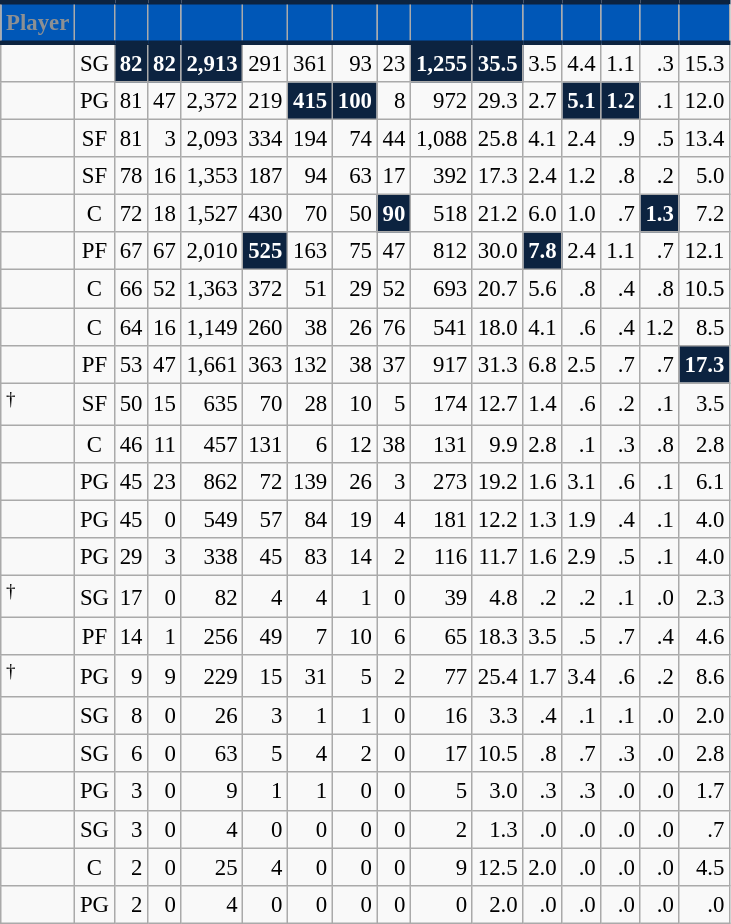<table class="wikitable sortable" style="font-size: 95%; text-align:right;">
<tr>
<th style="background:#0057B7; color:#8D9093; border-top:#0C2340 3px solid; border-bottom:#0C2340 3px solid;">Player</th>
<th style="background:#0057B7; color:#8D9093; border-top:#0C2340 3px solid; border-bottom:#0C2340 3px solid;"></th>
<th style="background:#0057B7; color:#8D9093; border-top:#0C2340 3px solid; border-bottom:#0C2340 3px solid;"></th>
<th style="background:#0057B7; color:#8D9093; border-top:#0C2340 3px solid; border-bottom:#0C2340 3px solid;"></th>
<th style="background:#0057B7; color:#8D9093; border-top:#0C2340 3px solid; border-bottom:#0C2340 3px solid;"></th>
<th style="background:#0057B7; color:#8D9093; border-top:#0C2340 3px solid; border-bottom:#0C2340 3px solid;"></th>
<th style="background:#0057B7; color:#8D9093; border-top:#0C2340 3px solid; border-bottom:#0C2340 3px solid;"></th>
<th style="background:#0057B7; color:#8D9093; border-top:#0C2340 3px solid; border-bottom:#0C2340 3px solid;"></th>
<th style="background:#0057B7; color:#8D9093; border-top:#0C2340 3px solid; border-bottom:#0C2340 3px solid;"></th>
<th style="background:#0057B7; color:#8D9093; border-top:#0C2340 3px solid; border-bottom:#0C2340 3px solid;"></th>
<th style="background:#0057B7; color:#8D9093; border-top:#0C2340 3px solid; border-bottom:#0C2340 3px solid;"></th>
<th style="background:#0057B7; color:#8D9093; border-top:#0C2340 3px solid; border-bottom:#0C2340 3px solid;"></th>
<th style="background:#0057B7; color:#8D9093; border-top:#0C2340 3px solid; border-bottom:#0C2340 3px solid;"></th>
<th style="background:#0057B7; color:#8D9093; border-top:#0C2340 3px solid; border-bottom:#0C2340 3px solid;"></th>
<th style="background:#0057B7; color:#8D9093; border-top:#0C2340 3px solid; border-bottom:#0C2340 3px solid;"></th>
<th style="background:#0057B7; color:#8D9093; border-top:#0C2340 3px solid; border-bottom:#0C2340 3px solid;"></th>
</tr>
<tr>
<td style="text-align:left;"></td>
<td style="text-align:center;">SG</td>
<td style="background:#0C2340; color:#FFFFFF;"><strong>82</strong></td>
<td style="background:#0C2340; color:#FFFFFF;"><strong>82</strong></td>
<td style="background:#0C2340; color:#FFFFFF;"><strong>2,913</strong></td>
<td>291</td>
<td>361</td>
<td>93</td>
<td>23</td>
<td style="background:#0C2340; color:#FFFFFF;"><strong>1,255</strong></td>
<td style="background:#0C2340; color:#FFFFFF;"><strong>35.5</strong></td>
<td>3.5</td>
<td>4.4</td>
<td>1.1</td>
<td>.3</td>
<td>15.3</td>
</tr>
<tr>
<td style="text-align:left;"></td>
<td style="text-align:center;">PG</td>
<td>81</td>
<td>47</td>
<td>2,372</td>
<td>219</td>
<td style="background:#0C2340; color:#FFFFFF;"><strong>415</strong></td>
<td style="background:#0C2340; color:#FFFFFF;"><strong>100</strong></td>
<td>8</td>
<td>972</td>
<td>29.3</td>
<td>2.7</td>
<td style="background:#0C2340; color:#FFFFFF;"><strong>5.1</strong></td>
<td style="background:#0C2340; color:#FFFFFF;"><strong>1.2</strong></td>
<td>.1</td>
<td>12.0</td>
</tr>
<tr>
<td style="text-align:left;"></td>
<td style="text-align:center;">SF</td>
<td>81</td>
<td>3</td>
<td>2,093</td>
<td>334</td>
<td>194</td>
<td>74</td>
<td>44</td>
<td>1,088</td>
<td>25.8</td>
<td>4.1</td>
<td>2.4</td>
<td>.9</td>
<td>.5</td>
<td>13.4</td>
</tr>
<tr>
<td style="text-align:left;"></td>
<td style="text-align:center;">SF</td>
<td>78</td>
<td>16</td>
<td>1,353</td>
<td>187</td>
<td>94</td>
<td>63</td>
<td>17</td>
<td>392</td>
<td>17.3</td>
<td>2.4</td>
<td>1.2</td>
<td>.8</td>
<td>.2</td>
<td>5.0</td>
</tr>
<tr>
<td style="text-align:left;"></td>
<td style="text-align:center;">C</td>
<td>72</td>
<td>18</td>
<td>1,527</td>
<td>430</td>
<td>70</td>
<td>50</td>
<td style="background:#0C2340; color:#FFFFFF;"><strong>90</strong></td>
<td>518</td>
<td>21.2</td>
<td>6.0</td>
<td>1.0</td>
<td>.7</td>
<td style="background:#0C2340; color:#FFFFFF;"><strong>1.3</strong></td>
<td>7.2</td>
</tr>
<tr>
<td style="text-align:left;"></td>
<td style="text-align:center;">PF</td>
<td>67</td>
<td>67</td>
<td>2,010</td>
<td style="background:#0C2340; color:#FFFFFF;"><strong>525</strong></td>
<td>163</td>
<td>75</td>
<td>47</td>
<td>812</td>
<td>30.0</td>
<td style="background:#0C2340; color:#FFFFFF;"><strong>7.8</strong></td>
<td>2.4</td>
<td>1.1</td>
<td>.7</td>
<td>12.1</td>
</tr>
<tr>
<td style="text-align:left;"></td>
<td style="text-align:center;">C</td>
<td>66</td>
<td>52</td>
<td>1,363</td>
<td>372</td>
<td>51</td>
<td>29</td>
<td>52</td>
<td>693</td>
<td>20.7</td>
<td>5.6</td>
<td>.8</td>
<td>.4</td>
<td>.8</td>
<td>10.5</td>
</tr>
<tr>
<td style="text-align:left;"></td>
<td style="text-align:center;">C</td>
<td>64</td>
<td>16</td>
<td>1,149</td>
<td>260</td>
<td>38</td>
<td>26</td>
<td>76</td>
<td>541</td>
<td>18.0</td>
<td>4.1</td>
<td>.6</td>
<td>.4</td>
<td>1.2</td>
<td>8.5</td>
</tr>
<tr>
<td style="text-align:left;"></td>
<td style="text-align:center;">PF</td>
<td>53</td>
<td>47</td>
<td>1,661</td>
<td>363</td>
<td>132</td>
<td>38</td>
<td>37</td>
<td>917</td>
<td>31.3</td>
<td>6.8</td>
<td>2.5</td>
<td>.7</td>
<td>.7</td>
<td style="background:#0C2340; color:#FFFFFF;"><strong>17.3</strong></td>
</tr>
<tr>
<td style="text-align:left;"><sup>†</sup></td>
<td style="text-align:center;">SF</td>
<td>50</td>
<td>15</td>
<td>635</td>
<td>70</td>
<td>28</td>
<td>10</td>
<td>5</td>
<td>174</td>
<td>12.7</td>
<td>1.4</td>
<td>.6</td>
<td>.2</td>
<td>.1</td>
<td>3.5</td>
</tr>
<tr>
<td style="text-align:left;"></td>
<td style="text-align:center;">C</td>
<td>46</td>
<td>11</td>
<td>457</td>
<td>131</td>
<td>6</td>
<td>12</td>
<td>38</td>
<td>131</td>
<td>9.9</td>
<td>2.8</td>
<td>.1</td>
<td>.3</td>
<td>.8</td>
<td>2.8</td>
</tr>
<tr>
<td style="text-align:left;"></td>
<td style="text-align:center;">PG</td>
<td>45</td>
<td>23</td>
<td>862</td>
<td>72</td>
<td>139</td>
<td>26</td>
<td>3</td>
<td>273</td>
<td>19.2</td>
<td>1.6</td>
<td>3.1</td>
<td>.6</td>
<td>.1</td>
<td>6.1</td>
</tr>
<tr>
<td style="text-align:left;"></td>
<td style="text-align:center;">PG</td>
<td>45</td>
<td>0</td>
<td>549</td>
<td>57</td>
<td>84</td>
<td>19</td>
<td>4</td>
<td>181</td>
<td>12.2</td>
<td>1.3</td>
<td>1.9</td>
<td>.4</td>
<td>.1</td>
<td>4.0</td>
</tr>
<tr>
<td style="text-align:left;"></td>
<td style="text-align:center;">PG</td>
<td>29</td>
<td>3</td>
<td>338</td>
<td>45</td>
<td>83</td>
<td>14</td>
<td>2</td>
<td>116</td>
<td>11.7</td>
<td>1.6</td>
<td>2.9</td>
<td>.5</td>
<td>.1</td>
<td>4.0</td>
</tr>
<tr>
<td style="text-align:left;"><sup>†</sup></td>
<td style="text-align:center;">SG</td>
<td>17</td>
<td>0</td>
<td>82</td>
<td>4</td>
<td>4</td>
<td>1</td>
<td>0</td>
<td>39</td>
<td>4.8</td>
<td>.2</td>
<td>.2</td>
<td>.1</td>
<td>.0</td>
<td>2.3</td>
</tr>
<tr>
<td style="text-align:left;"></td>
<td style="text-align:center;">PF</td>
<td>14</td>
<td>1</td>
<td>256</td>
<td>49</td>
<td>7</td>
<td>10</td>
<td>6</td>
<td>65</td>
<td>18.3</td>
<td>3.5</td>
<td>.5</td>
<td>.7</td>
<td>.4</td>
<td>4.6</td>
</tr>
<tr>
<td style="text-align:left;"><sup>†</sup></td>
<td style="text-align:center;">PG</td>
<td>9</td>
<td>9</td>
<td>229</td>
<td>15</td>
<td>31</td>
<td>5</td>
<td>2</td>
<td>77</td>
<td>25.4</td>
<td>1.7</td>
<td>3.4</td>
<td>.6</td>
<td>.2</td>
<td>8.6</td>
</tr>
<tr>
<td style="text-align:left;"></td>
<td style="text-align:center;">SG</td>
<td>8</td>
<td>0</td>
<td>26</td>
<td>3</td>
<td>1</td>
<td>1</td>
<td>0</td>
<td>16</td>
<td>3.3</td>
<td>.4</td>
<td>.1</td>
<td>.1</td>
<td>.0</td>
<td>2.0</td>
</tr>
<tr>
<td style="text-align:left;"></td>
<td style="text-align:center;">SG</td>
<td>6</td>
<td>0</td>
<td>63</td>
<td>5</td>
<td>4</td>
<td>2</td>
<td>0</td>
<td>17</td>
<td>10.5</td>
<td>.8</td>
<td>.7</td>
<td>.3</td>
<td>.0</td>
<td>2.8</td>
</tr>
<tr>
<td style="text-align:left;"></td>
<td style="text-align:center;">PG</td>
<td>3</td>
<td>0</td>
<td>9</td>
<td>1</td>
<td>1</td>
<td>0</td>
<td>0</td>
<td>5</td>
<td>3.0</td>
<td>.3</td>
<td>.3</td>
<td>.0</td>
<td>.0</td>
<td>1.7</td>
</tr>
<tr>
<td style="text-align:left;"></td>
<td style="text-align:center;">SG</td>
<td>3</td>
<td>0</td>
<td>4</td>
<td>0</td>
<td>0</td>
<td>0</td>
<td>0</td>
<td>2</td>
<td>1.3</td>
<td>.0</td>
<td>.0</td>
<td>.0</td>
<td>.0</td>
<td>.7</td>
</tr>
<tr>
<td style="text-align:left;"></td>
<td style="text-align:center;">C</td>
<td>2</td>
<td>0</td>
<td>25</td>
<td>4</td>
<td>0</td>
<td>0</td>
<td>0</td>
<td>9</td>
<td>12.5</td>
<td>2.0</td>
<td>.0</td>
<td>.0</td>
<td>.0</td>
<td>4.5</td>
</tr>
<tr>
<td style="text-align:left;"></td>
<td style="text-align:center;">PG</td>
<td>2</td>
<td>0</td>
<td>4</td>
<td>0</td>
<td>0</td>
<td>0</td>
<td>0</td>
<td>0</td>
<td>2.0</td>
<td>.0</td>
<td>.0</td>
<td>.0</td>
<td>.0</td>
<td>.0</td>
</tr>
</table>
